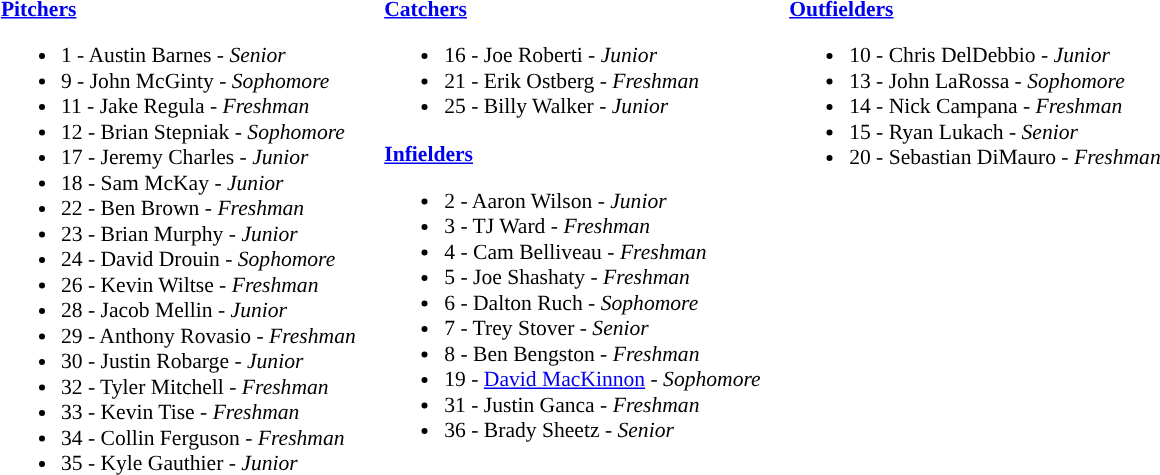<table class="toccolours" style="border-collapse:collapse; font-size:90%;">
<tr>
<td colspan=9></td>
</tr>
<tr>
<td width="03"> </td>
<td valign="top"><br><strong><a href='#'>Pitchers</a></strong><ul><li>1 - Austin Barnes - <em>Senior</em></li><li>9 - John McGinty - <em> Sophomore</em></li><li>11 - Jake Regula - <em>Freshman</em></li><li>12 - Brian Stepniak - <em>Sophomore</em></li><li>17 - Jeremy Charles - <em>Junior</em></li><li>18 - Sam McKay - <em>Junior</em></li><li>22 - Ben Brown - <em>Freshman</em></li><li>23 - Brian Murphy - <em>Junior</em></li><li>24 - David Drouin - <em>Sophomore</em></li><li>26 - Kevin Wiltse - <em>Freshman</em></li><li>28 - Jacob Mellin - <em>Junior</em></li><li>29 - Anthony Rovasio - <em>Freshman</em></li><li>30 - Justin Robarge - <em>Junior</em></li><li>32 - Tyler Mitchell - <em>Freshman</em></li><li>33 - Kevin Tise - <em>Freshman</em></li><li>34 - Collin Ferguson - <em>Freshman</em></li><li>35 - Kyle Gauthier - <em>Junior</em></li></ul></td>
<td width="15"> </td>
<td valign="top"><br><strong><a href='#'>Catchers</a></strong><ul><li>16 - Joe Roberti - <em>Junior</em></li><li>21 - Erik Ostberg - <em>Freshman</em></li><li>25 - Billy Walker - <em>Junior</em></li></ul><strong><a href='#'>Infielders</a></strong><ul><li>2 - Aaron Wilson - <em>Junior</em></li><li>3 - TJ Ward - <em>Freshman</em></li><li>4 - Cam Belliveau - <em>Freshman</em></li><li>5 - Joe Shashaty - <em>Freshman</em></li><li>6 - Dalton Ruch - <em>Sophomore</em></li><li>7 - Trey Stover - <em>Senior</em></li><li>8 - Ben Bengston - <em>Freshman</em></li><li>19 - <a href='#'>David MacKinnon</a> - <em>Sophomore</em></li><li>31 - Justin Ganca - <em>Freshman</em></li><li>36 - Brady Sheetz - <em>Senior</em></li></ul></td>
<td width="15"> </td>
<td valign="top"><br><strong><a href='#'>Outfielders</a></strong><ul><li>10 - Chris DelDebbio - <em>Junior</em></li><li>13 - John LaRossa - <em>Sophomore</em></li><li>14 - Nick Campana - <em>Freshman</em></li><li>15 - Ryan Lukach - <em> Senior</em></li><li>20 - Sebastian DiMauro - <em>Freshman</em></li></ul></td>
<td width="25"> </td>
</tr>
</table>
